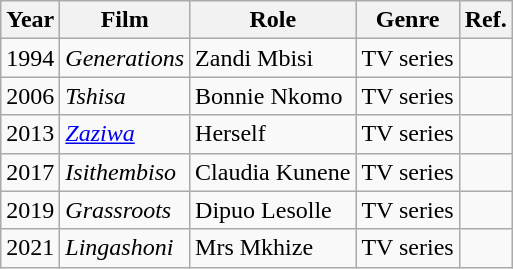<table class="wikitable">
<tr>
<th>Year</th>
<th>Film</th>
<th>Role</th>
<th>Genre</th>
<th>Ref.</th>
</tr>
<tr>
<td>1994</td>
<td><em>Generations</em></td>
<td>Zandi Mbisi</td>
<td>TV series</td>
<td></td>
</tr>
<tr>
<td>2006</td>
<td><em>Tshisa</em></td>
<td>Bonnie Nkomo</td>
<td>TV series</td>
<td></td>
</tr>
<tr>
<td>2013</td>
<td><em><a href='#'>Zaziwa</a></em></td>
<td>Herself</td>
<td>TV series</td>
<td></td>
</tr>
<tr>
<td>2017</td>
<td><em>Isithembiso</em></td>
<td>Claudia Kunene</td>
<td>TV series</td>
<td></td>
</tr>
<tr>
<td>2019</td>
<td><em>Grassroots</em></td>
<td>Dipuo Lesolle</td>
<td>TV series</td>
<td></td>
</tr>
<tr>
<td>2021</td>
<td><em>Lingashoni</em></td>
<td>Mrs Mkhize</td>
<td>TV series</td>
<td></td>
</tr>
</table>
